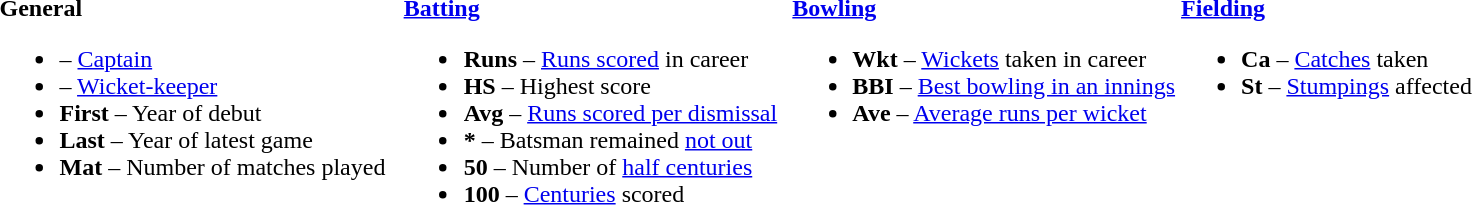<table>
<tr>
<td valign="top" style="width:26%"><br><strong>General</strong><ul><li> – <a href='#'>Captain</a></li><li> – <a href='#'>Wicket-keeper</a></li><li><strong>First</strong> – Year of debut</li><li><strong>Last</strong> – Year of latest game</li><li><strong>Mat</strong> – Number of matches played</li></ul></td>
<td valign="top" style="width:25%"><br><strong><a href='#'>Batting</a></strong><ul><li><strong>Runs</strong> – <a href='#'>Runs scored</a> in career</li><li><strong>HS</strong> – Highest score</li><li><strong>Avg</strong> – <a href='#'>Runs scored per dismissal</a></li><li><strong>*</strong> – Batsman remained <a href='#'>not out</a></li><li><strong>50</strong> – Number of <a href='#'>half centuries</a></li><li><strong>100</strong> – <a href='#'>Centuries</a> scored</li></ul></td>
<td valign="top" style="width:25%"><br><strong><a href='#'>Bowling</a></strong><ul><li><strong>Wkt</strong> – <a href='#'>Wickets</a> taken in career</li><li><strong>BBI</strong> – <a href='#'>Best bowling in an innings</a></li><li><strong>Ave</strong> – <a href='#'>Average runs per wicket</a></li></ul></td>
<td valign="top" style="width:24%"><br><strong><a href='#'>Fielding</a></strong><ul><li><strong>Ca</strong> – <a href='#'>Catches</a> taken</li><li><strong>St</strong> – <a href='#'>Stumpings</a> affected</li></ul></td>
</tr>
</table>
